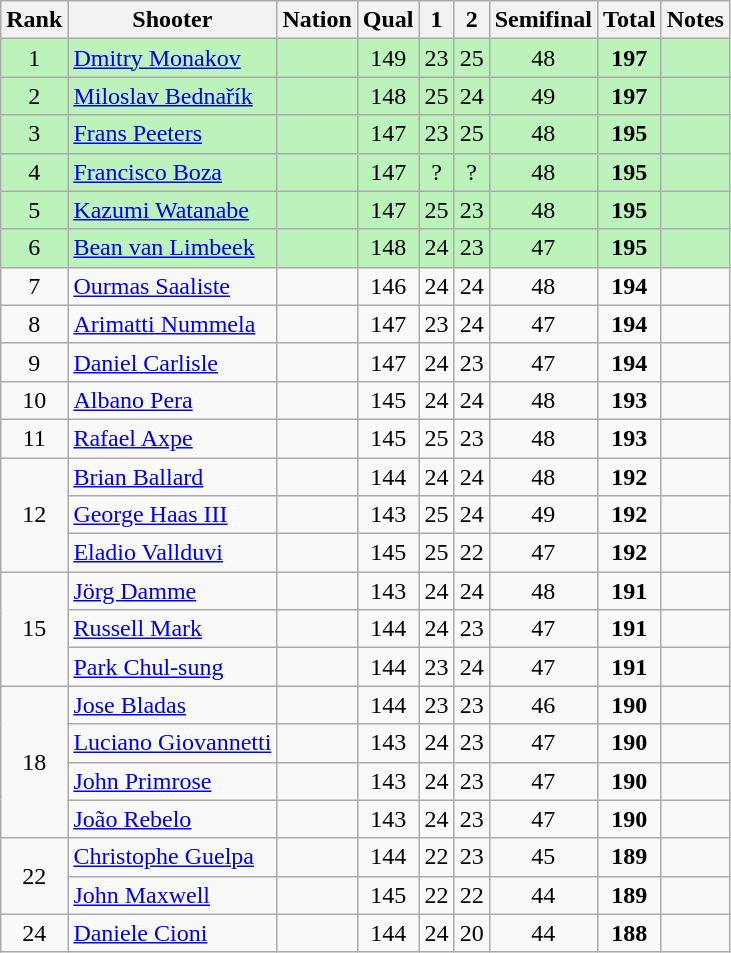<table class="wikitable sortable" style="text-align: center">
<tr>
<th>Rank</th>
<th>Shooter</th>
<th>Nation</th>
<th>Qual</th>
<th>1</th>
<th>2</th>
<th>Semifinal</th>
<th>Total</th>
<th>Notes</th>
</tr>
<tr bgcolor=#bbf3bb>
<td>1</td>
<td align=left><a href='#'>Dmitry Monakov</a></td>
<td align=left></td>
<td>149</td>
<td>23</td>
<td>25</td>
<td>48</td>
<td><strong>197</strong></td>
<td></td>
</tr>
<tr bgcolor=#bbf3bb>
<td>2</td>
<td align=left><a href='#'>Miloslav Bednařík</a></td>
<td align=left></td>
<td>148</td>
<td>25</td>
<td>24</td>
<td>49</td>
<td><strong>197</strong></td>
<td></td>
</tr>
<tr bgcolor=#bbf3bb>
<td>3</td>
<td align=left><a href='#'>Frans Peeters</a></td>
<td align=left></td>
<td>147</td>
<td>23</td>
<td>25</td>
<td>48</td>
<td><strong>195</strong></td>
<td></td>
</tr>
<tr bgcolor=#bbf3bb>
<td>4</td>
<td align=left><a href='#'>Francisco Boza</a></td>
<td align=left></td>
<td>147</td>
<td>?</td>
<td>?</td>
<td>48</td>
<td><strong>195</strong></td>
<td></td>
</tr>
<tr bgcolor=#bbf3bb>
<td>5</td>
<td align=left><a href='#'>Kazumi Watanabe</a></td>
<td align=left></td>
<td>147</td>
<td>25</td>
<td>23</td>
<td>48</td>
<td><strong>195</strong></td>
<td></td>
</tr>
<tr bgcolor=#bbf3bb>
<td>6</td>
<td align=left><a href='#'>Bean van Limbeek</a></td>
<td align=left></td>
<td>148</td>
<td>24</td>
<td>23</td>
<td>47</td>
<td><strong>195</strong></td>
<td></td>
</tr>
<tr>
<td>7</td>
<td align=left><a href='#'>Ourmas Saaliste</a></td>
<td align=left></td>
<td>146</td>
<td>24</td>
<td>24</td>
<td>48</td>
<td><strong>194</strong></td>
<td></td>
</tr>
<tr>
<td>8</td>
<td align=left><a href='#'>Arimatti Nummela</a></td>
<td align=left></td>
<td>147</td>
<td>23</td>
<td>24</td>
<td>47</td>
<td><strong>194</strong></td>
<td></td>
</tr>
<tr>
<td>9</td>
<td align=left><a href='#'>Daniel Carlisle</a></td>
<td align=left></td>
<td>147</td>
<td>24</td>
<td>23</td>
<td>47</td>
<td><strong>194</strong></td>
<td></td>
</tr>
<tr>
<td>10</td>
<td align=left><a href='#'>Albano Pera</a></td>
<td align=left></td>
<td>145</td>
<td>24</td>
<td>24</td>
<td>48</td>
<td><strong>193</strong></td>
<td></td>
</tr>
<tr>
<td>11</td>
<td align=left><a href='#'>Rafael Axpe</a></td>
<td align=left></td>
<td>145</td>
<td>25</td>
<td>23</td>
<td>48</td>
<td><strong>193</strong></td>
<td></td>
</tr>
<tr>
<td rowspan=3>12</td>
<td align=left><a href='#'>Brian Ballard</a></td>
<td align=left></td>
<td>144</td>
<td>24</td>
<td>24</td>
<td>48</td>
<td><strong>192</strong></td>
<td></td>
</tr>
<tr>
<td align=left><a href='#'>George Haas III</a></td>
<td align=left></td>
<td>143</td>
<td>25</td>
<td>24</td>
<td>49</td>
<td><strong>192</strong></td>
<td></td>
</tr>
<tr>
<td align=left><a href='#'>Eladio Vallduvi</a></td>
<td align=left></td>
<td>145</td>
<td>25</td>
<td>22</td>
<td>47</td>
<td><strong>192</strong></td>
<td></td>
</tr>
<tr>
<td rowspan=3>15</td>
<td align=left><a href='#'>Jörg Damme</a></td>
<td align=left></td>
<td>143</td>
<td>24</td>
<td>24</td>
<td>48</td>
<td><strong>191</strong></td>
<td></td>
</tr>
<tr>
<td align=left><a href='#'>Russell Mark</a></td>
<td align=left></td>
<td>144</td>
<td>24</td>
<td>23</td>
<td>47</td>
<td><strong>191</strong></td>
<td></td>
</tr>
<tr>
<td align=left><a href='#'>Park Chul-sung</a></td>
<td align=left></td>
<td>144</td>
<td>23</td>
<td>24</td>
<td>47</td>
<td><strong>191</strong></td>
<td></td>
</tr>
<tr>
<td rowspan=4>18</td>
<td align=left><a href='#'>Jose Bladas</a></td>
<td align=left></td>
<td>144</td>
<td>23</td>
<td>23</td>
<td>46</td>
<td><strong>190</strong></td>
<td></td>
</tr>
<tr>
<td align=left><a href='#'>Luciano Giovannetti</a></td>
<td align=left></td>
<td>143</td>
<td>24</td>
<td>23</td>
<td>47</td>
<td><strong>190</strong></td>
<td></td>
</tr>
<tr>
<td align=left><a href='#'>John Primrose</a></td>
<td align=left></td>
<td>143</td>
<td>24</td>
<td>23</td>
<td>47</td>
<td><strong>190</strong></td>
<td></td>
</tr>
<tr>
<td align=left><a href='#'>João Rebelo</a></td>
<td align=left></td>
<td>143</td>
<td>24</td>
<td>23</td>
<td>47</td>
<td><strong>190</strong></td>
<td></td>
</tr>
<tr>
<td rowspan=2>22</td>
<td align=left><a href='#'>Christophe Guelpa</a></td>
<td align=left></td>
<td>144</td>
<td>22</td>
<td>23</td>
<td>45</td>
<td><strong>189</strong></td>
<td></td>
</tr>
<tr>
<td align=left><a href='#'>John Maxwell</a></td>
<td align=left></td>
<td>145</td>
<td>22</td>
<td>22</td>
<td>44</td>
<td><strong>189</strong></td>
<td></td>
</tr>
<tr>
<td>24</td>
<td align=left><a href='#'>Daniele Cioni</a></td>
<td align=left></td>
<td>144</td>
<td>24</td>
<td>20</td>
<td>44</td>
<td><strong>188</strong></td>
<td></td>
</tr>
</table>
